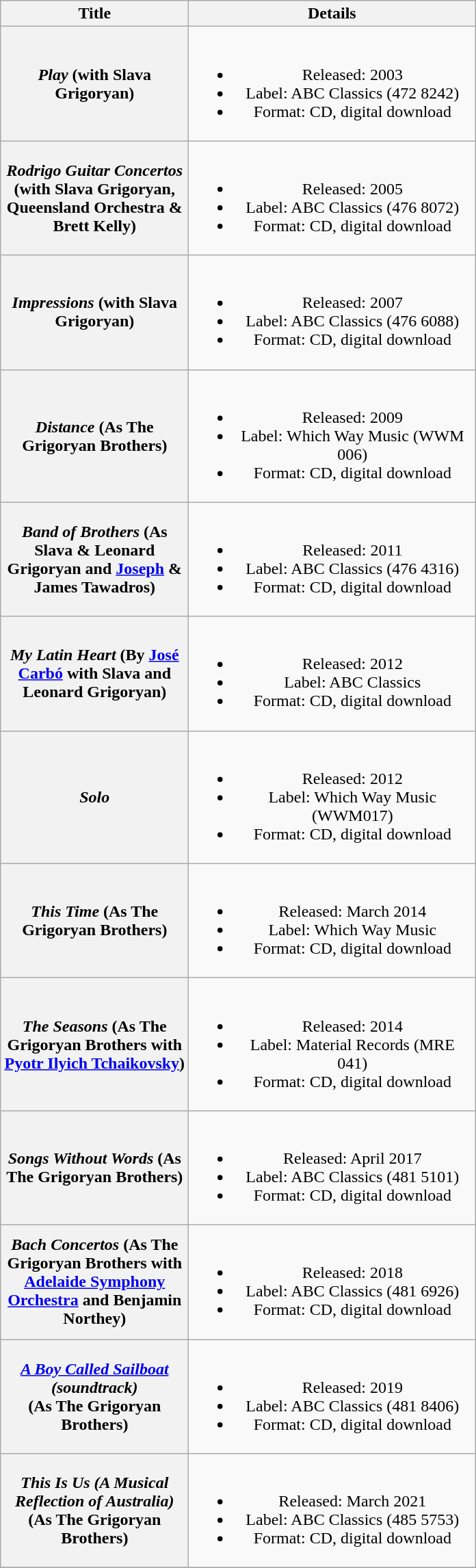<table class="wikitable plainrowheaders" style="text-align:center;" border="1">
<tr>
<th scope="col" style="width:11em;">Title</th>
<th scope="col" style="width:17em;">Details</th>
</tr>
<tr>
<th scope="row"><em>Play</em> (with Slava Grigoryan)</th>
<td><br><ul><li>Released: 2003</li><li>Label: ABC Classics (472 8242)</li><li>Format: CD, digital download</li></ul></td>
</tr>
<tr>
<th scope="row"><em>Rodrigo Guitar Concertos</em> (with Slava Grigoryan, Queensland Orchestra & Brett Kelly)</th>
<td><br><ul><li>Released: 2005</li><li>Label: ABC Classics (476 8072)</li><li>Format: CD, digital download</li></ul></td>
</tr>
<tr>
<th scope="row"><em>Impressions</em> (with Slava Grigoryan)</th>
<td><br><ul><li>Released: 2007</li><li>Label: ABC Classics (476 6088)</li><li>Format: CD, digital download</li></ul></td>
</tr>
<tr>
<th scope="row"><em>Distance</em> (As The Grigoryan Brothers)</th>
<td><br><ul><li>Released: 2009</li><li>Label: Which Way Music (WWM 006)</li><li>Format: CD, digital download</li></ul></td>
</tr>
<tr>
<th scope="row"><em>Band of Brothers</em> (As Slava & Leonard Grigoryan and <a href='#'>Joseph</a> & James Tawadros)</th>
<td><br><ul><li>Released: 2011</li><li>Label: ABC Classics (476 4316)</li><li>Format: CD, digital download</li></ul></td>
</tr>
<tr>
<th scope="row"><em>My Latin Heart</em> (By <a href='#'>José Carbó</a> with Slava and Leonard Grigoryan)</th>
<td><br><ul><li>Released: 2012</li><li>Label: ABC Classics</li><li>Format: CD, digital download</li></ul></td>
</tr>
<tr>
<th scope="row"><em>Solo</em></th>
<td><br><ul><li>Released: 2012</li><li>Label: Which Way Music (WWM017)</li><li>Format: CD, digital download</li></ul></td>
</tr>
<tr>
<th scope="row"><em>This Time</em> (As The Grigoryan Brothers)</th>
<td><br><ul><li>Released: March 2014</li><li>Label: Which Way Music</li><li>Format: CD, digital download</li></ul></td>
</tr>
<tr>
<th scope="row"><em>The Seasons</em> (As The Grigoryan Brothers with <a href='#'>Pyotr Ilyich Tchaikovsky</a>)</th>
<td><br><ul><li>Released: 2014</li><li>Label: Material Records (MRE 041)</li><li>Format: CD, digital download</li></ul></td>
</tr>
<tr>
<th scope="row"><em>Songs Without Words</em> (As The Grigoryan Brothers)</th>
<td><br><ul><li>Released: April 2017</li><li>Label: ABC Classics (481 5101)</li><li>Format: CD, digital download</li></ul></td>
</tr>
<tr>
<th scope="row"><em>Bach Concertos</em> (As The Grigoryan Brothers with <a href='#'>Adelaide Symphony Orchestra</a> and Benjamin Northey)</th>
<td><br><ul><li>Released: 2018</li><li>Label: ABC Classics (481 6926)</li><li>Format: CD, digital download</li></ul></td>
</tr>
<tr>
<th scope="row"><em><a href='#'>A Boy Called Sailboat</a> (soundtrack)</em> <br>(As The Grigoryan Brothers)</th>
<td><br><ul><li>Released: 2019</li><li>Label: ABC Classics (481 8406)</li><li>Format: CD, digital download</li></ul></td>
</tr>
<tr>
<th scope="row"><em>This Is Us (A Musical Reflection of Australia)</em> (As The Grigoryan Brothers)</th>
<td><br><ul><li>Released: March 2021</li><li>Label: ABC Classics (485 5753)</li><li>Format: CD, digital download</li></ul></td>
</tr>
<tr>
</tr>
</table>
